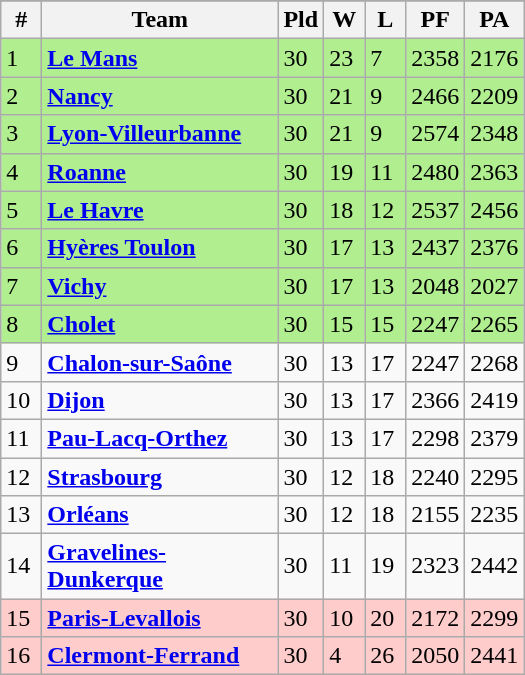<table class=wikitable>
<tr align=center>
</tr>
<tr>
<th width=20>#</th>
<th width=150>Team </th>
<th width=20>Pld</th>
<th width=20>W</th>
<th width=20>L</th>
<th width=30>PF</th>
<th width=30>PA</th>
</tr>
<tr bgcolor=B0EE90>
<td>1</td>
<td align="left"><strong><a href='#'>Le Mans</a></strong></td>
<td>30</td>
<td>23</td>
<td>7</td>
<td>2358</td>
<td>2176</td>
</tr>
<tr bgcolor=B0EE90>
<td>2</td>
<td align="left"><strong><a href='#'>Nancy</a></strong></td>
<td>30</td>
<td>21</td>
<td>9</td>
<td>2466</td>
<td>2209</td>
</tr>
<tr bgcolor=B0EE90>
<td>3</td>
<td align="left"><strong><a href='#'>Lyon-Villeurbanne</a></strong></td>
<td>30</td>
<td>21</td>
<td>9</td>
<td>2574</td>
<td>2348</td>
</tr>
<tr bgcolor=B0EE90>
<td>4</td>
<td align="left"><strong><a href='#'>Roanne</a></strong></td>
<td>30</td>
<td>19</td>
<td>11</td>
<td>2480</td>
<td>2363</td>
</tr>
<tr bgcolor=B0EE90>
<td>5</td>
<td align="left"><strong><a href='#'>Le Havre</a></strong></td>
<td>30</td>
<td>18</td>
<td>12</td>
<td>2537</td>
<td>2456</td>
</tr>
<tr bgcolor=B0EE90>
<td>6</td>
<td align="left"><strong><a href='#'>Hyères Toulon</a></strong></td>
<td>30</td>
<td>17</td>
<td>13</td>
<td>2437</td>
<td>2376</td>
</tr>
<tr bgcolor=B0EE90>
<td>7</td>
<td align="left"><strong><a href='#'>Vichy</a></strong></td>
<td>30</td>
<td>17</td>
<td>13</td>
<td>2048</td>
<td>2027</td>
</tr>
<tr bgcolor=B0EE90>
<td>8</td>
<td align="left"><strong><a href='#'>Cholet</a></strong></td>
<td>30</td>
<td>15</td>
<td>15</td>
<td>2247</td>
<td>2265</td>
</tr>
<tr>
<td>9</td>
<td align="left"><strong><a href='#'>Chalon-sur-Saône</a></strong></td>
<td>30</td>
<td>13</td>
<td>17</td>
<td>2247</td>
<td>2268</td>
</tr>
<tr>
<td>10</td>
<td align="left"><strong><a href='#'>Dijon</a></strong></td>
<td>30</td>
<td>13</td>
<td>17</td>
<td>2366</td>
<td>2419</td>
</tr>
<tr>
<td>11</td>
<td align="left"><strong><a href='#'>Pau-Lacq-Orthez</a></strong></td>
<td>30</td>
<td>13</td>
<td>17</td>
<td>2298</td>
<td>2379</td>
</tr>
<tr>
<td>12</td>
<td align="left"><strong><a href='#'>Strasbourg</a></strong></td>
<td>30</td>
<td>12</td>
<td>18</td>
<td>2240</td>
<td>2295</td>
</tr>
<tr>
<td>13</td>
<td align="left"><strong><a href='#'>Orléans</a></strong></td>
<td>30</td>
<td>12</td>
<td>18</td>
<td>2155</td>
<td>2235</td>
</tr>
<tr>
<td>14</td>
<td align="left"><strong><a href='#'>Gravelines-Dunkerque</a></strong></td>
<td>30</td>
<td>11</td>
<td>19</td>
<td>2323</td>
<td>2442</td>
</tr>
<tr bgcolor=FFCCCC>
<td>15</td>
<td align="left"><strong><a href='#'>Paris-Levallois</a></strong></td>
<td>30</td>
<td>10</td>
<td>20</td>
<td>2172</td>
<td>2299</td>
</tr>
<tr bgcolor=FFCCCC>
<td>16</td>
<td align="left"><strong><a href='#'>Clermont-Ferrand</a></strong></td>
<td>30</td>
<td>4</td>
<td>26</td>
<td>2050</td>
<td>2441</td>
</tr>
</table>
